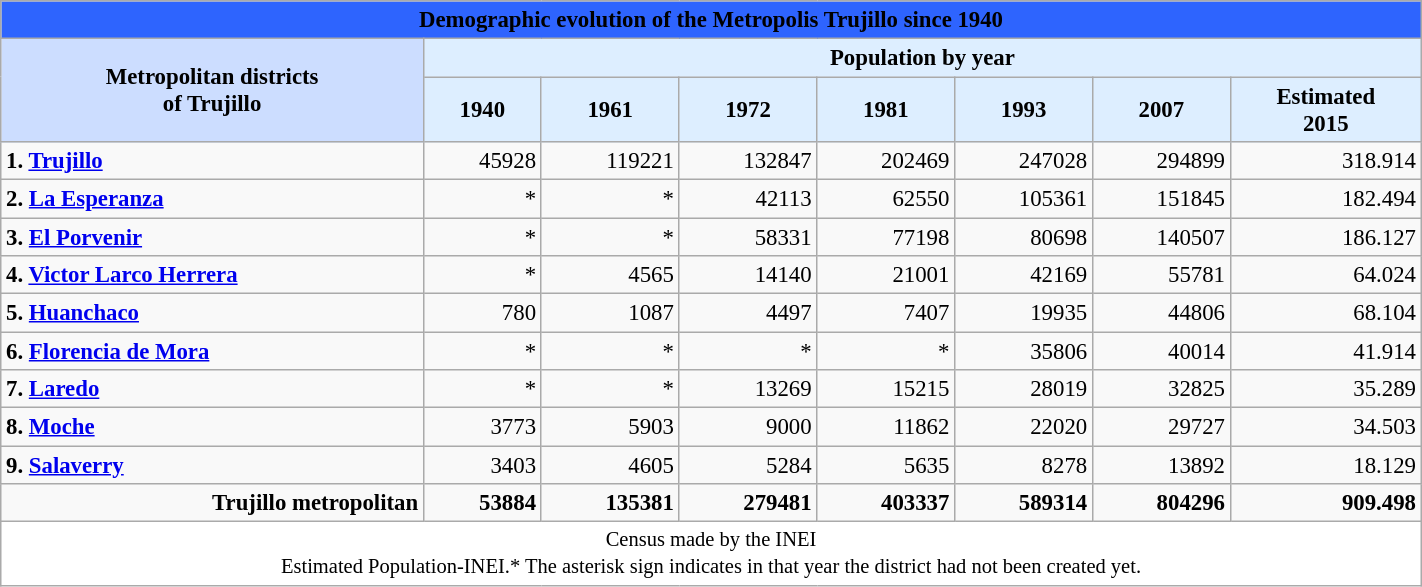<table class="wikitable"  style="margin:auto; font-size:95%; width:75%; border:0; text-align:center; line-height:120%;">
<tr>
<td colspan="8"  style="text-align:center; background:#2e64fe;"><strong>Demographic evolution of the Metropolis Trujillo since 1940</strong></td>
</tr>
<tr>
<td rowspan="2"  style="text-align:center; background:#cdf;"><strong>Metropolitan districts <br> of Trujillo </strong></td>
<td colspan="7"  style="text-align:center; background:#def;"><strong>Population by year</strong></td>
</tr>
<tr>
<td style="text-align:center; background:#def;"><strong> 1940</strong></td>
<td style="text-align:center; background:#def;"><strong> 1961</strong></td>
<td style="text-align:center; background:#def;"><strong> 1972</strong></td>
<td style="text-align:center; background:#def;"><strong> 1981</strong></td>
<td style="text-align:center; background:#def;"><strong> 1993</strong></td>
<td style="text-align:center; background:#def;"><strong>2007</strong></td>
<td style="text-align:center; background:#def;"><strong> Estimated <br>2015</strong></td>
</tr>
<tr>
<td align=left><strong>1. <a href='#'>Trujillo</a></strong></td>
<td align=right>45928</td>
<td align=right>119221</td>
<td align=right>132847</td>
<td align=right>202469</td>
<td align=right>247028</td>
<td align=right>294899</td>
<td align=right>318.914</td>
</tr>
<tr>
<td align=left><strong>2. <a href='#'>La Esperanza</a></strong></td>
<td align=right>*</td>
<td align=right>*</td>
<td align=right>42113</td>
<td align=right>62550</td>
<td align=right>105361</td>
<td align=right>151845</td>
<td align=right>182.494</td>
</tr>
<tr>
<td align=left><strong>3. <a href='#'>El Porvenir</a></strong></td>
<td align=right>*</td>
<td align=right>*</td>
<td align=right>58331</td>
<td align=right>77198</td>
<td align=right>80698</td>
<td align=right>140507</td>
<td align=right>186.127</td>
</tr>
<tr>
<td align=left><strong>4. <a href='#'>Victor Larco Herrera</a></strong></td>
<td align=right>*</td>
<td align=right>4565</td>
<td align=right>14140</td>
<td align=right>21001</td>
<td align=right>42169</td>
<td align=right>55781</td>
<td align=right>64.024</td>
</tr>
<tr>
<td align=left><strong>5. <a href='#'>Huanchaco</a></strong></td>
<td align=right>780</td>
<td align=right>1087</td>
<td align=right>4497</td>
<td align=right>7407</td>
<td align=right>19935</td>
<td align=right>44806</td>
<td align=right>68.104</td>
</tr>
<tr>
<td align=left><strong>6. <a href='#'>Florencia de Mora</a> </strong></td>
<td align=right>*</td>
<td align=right>*</td>
<td align=right>*</td>
<td align=right>*</td>
<td align=right>35806</td>
<td align=right>40014</td>
<td align=right>41.914</td>
</tr>
<tr>
<td align=left><strong>7. <a href='#'>Laredo</a></strong></td>
<td align=right>*</td>
<td align=right>*</td>
<td align=right>13269</td>
<td align=right>15215</td>
<td align=right>28019</td>
<td align=right>32825</td>
<td align=right>35.289</td>
</tr>
<tr>
<td align=left><strong>8. <a href='#'>Moche</a></strong></td>
<td align=right>3773</td>
<td align=right>5903</td>
<td align=right>9000</td>
<td align=right>11862</td>
<td align=right>22020</td>
<td align=right>29727</td>
<td align=right>34.503</td>
</tr>
<tr>
<td align=left><strong>9. <a href='#'>Salaverry</a></strong></td>
<td align=right>3403</td>
<td align=right>4605</td>
<td align=right>5284</td>
<td align=right>5635</td>
<td align=right>8278</td>
<td align=right>13892</td>
<td align=right>18.129</td>
</tr>
<tr>
<td align=right><strong>Trujillo metropolitan</strong></td>
<td align=right><strong>53884</strong></td>
<td align=right><strong>135381</strong></td>
<td align=right><strong>279481</strong></td>
<td align=right><strong>403337</strong></td>
<td align=right><strong>589314</strong></td>
<td align=right><strong>804296</strong></td>
<td align=right><strong>909.498</strong></td>
</tr>
<tr>
<td colspan="8"  style="text-align:center; font-size:90%; background:#fff;">Census made by the INEI <br>Estimated Population-INEI.* The asterisk sign indicates in that year the district had not been created yet.</td>
</tr>
</table>
